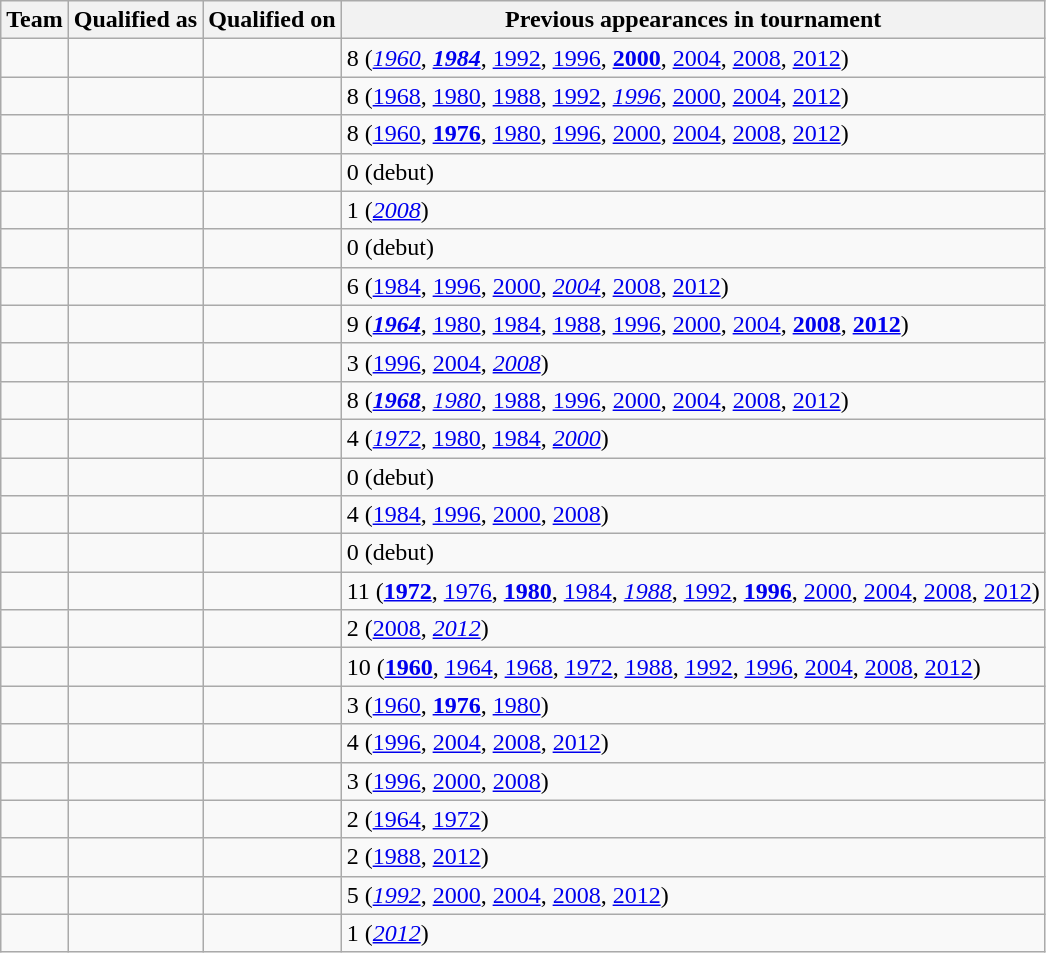<table class="wikitable sortable">
<tr>
<th>Team</th>
<th>Qualified as</th>
<th>Qualified on</th>
<th data-sort-type="number">Previous appearances in tournament</th>
</tr>
<tr>
<td></td>
<td></td>
<td></td>
<td>8 (<em><a href='#'>1960</a></em>, <strong><em><a href='#'>1984</a></em></strong>, <a href='#'>1992</a>, <a href='#'>1996</a>, <strong><a href='#'>2000</a></strong>, <a href='#'>2004</a>, <a href='#'>2008</a>, <a href='#'>2012</a>)</td>
</tr>
<tr>
<td></td>
<td></td>
<td></td>
<td>8 (<a href='#'>1968</a>, <a href='#'>1980</a>, <a href='#'>1988</a>, <a href='#'>1992</a>, <em><a href='#'>1996</a></em>, <a href='#'>2000</a>, <a href='#'>2004</a>, <a href='#'>2012</a>)</td>
</tr>
<tr>
<td></td>
<td></td>
<td></td>
<td>8 (<a href='#'>1960</a>, <strong><a href='#'>1976</a></strong>, <a href='#'>1980</a>, <a href='#'>1996</a>, <a href='#'>2000</a>, <a href='#'>2004</a>, <a href='#'>2008</a>, <a href='#'>2012</a>)</td>
</tr>
<tr>
<td></td>
<td></td>
<td></td>
<td>0 (debut)</td>
</tr>
<tr>
<td></td>
<td></td>
<td></td>
<td>1 (<em><a href='#'>2008</a></em>)</td>
</tr>
<tr>
<td></td>
<td></td>
<td></td>
<td>0 (debut)</td>
</tr>
<tr>
<td></td>
<td></td>
<td></td>
<td>6 (<a href='#'>1984</a>, <a href='#'>1996</a>, <a href='#'>2000</a>, <em><a href='#'>2004</a></em>, <a href='#'>2008</a>, <a href='#'>2012</a>)</td>
</tr>
<tr>
<td></td>
<td></td>
<td></td>
<td>9 (<strong><em><a href='#'>1964</a></em></strong>, <a href='#'>1980</a>, <a href='#'>1984</a>, <a href='#'>1988</a>, <a href='#'>1996</a>, <a href='#'>2000</a>, <a href='#'>2004</a>, <strong><a href='#'>2008</a></strong>, <strong><a href='#'>2012</a></strong>)</td>
</tr>
<tr>
<td></td>
<td></td>
<td></td>
<td>3 (<a href='#'>1996</a>, <a href='#'>2004</a>, <em><a href='#'>2008</a></em>)</td>
</tr>
<tr>
<td></td>
<td></td>
<td></td>
<td>8 (<strong><em><a href='#'>1968</a></em></strong>, <em><a href='#'>1980</a></em>, <a href='#'>1988</a>, <a href='#'>1996</a>, <a href='#'>2000</a>, <a href='#'>2004</a>, <a href='#'>2008</a>, <a href='#'>2012</a>)</td>
</tr>
<tr>
<td></td>
<td></td>
<td></td>
<td>4 (<em><a href='#'>1972</a></em>, <a href='#'>1980</a>, <a href='#'>1984</a>, <em><a href='#'>2000</a></em>)</td>
</tr>
<tr>
<td></td>
<td></td>
<td></td>
<td>0 (debut)</td>
</tr>
<tr>
<td></td>
<td></td>
<td></td>
<td>4 (<a href='#'>1984</a>, <a href='#'>1996</a>, <a href='#'>2000</a>, <a href='#'>2008</a>)</td>
</tr>
<tr>
<td></td>
<td></td>
<td></td>
<td>0 (debut)</td>
</tr>
<tr>
<td></td>
<td></td>
<td></td>
<td>11 (<strong><a href='#'>1972</a></strong>, <a href='#'>1976</a>, <strong><a href='#'>1980</a></strong>, <a href='#'>1984</a>, <em><a href='#'>1988</a></em>, <a href='#'>1992</a>, <strong><a href='#'>1996</a></strong>, <a href='#'>2000</a>, <a href='#'>2004</a>, <a href='#'>2008</a>, <a href='#'>2012</a>)</td>
</tr>
<tr>
<td></td>
<td></td>
<td></td>
<td>2 (<a href='#'>2008</a>, <em><a href='#'>2012</a></em>)</td>
</tr>
<tr>
<td></td>
<td></td>
<td></td>
<td>10 (<strong><a href='#'>1960</a></strong>, <a href='#'>1964</a>, <a href='#'>1968</a>, <a href='#'>1972</a>, <a href='#'>1988</a>, <a href='#'>1992</a>, <a href='#'>1996</a>, <a href='#'>2004</a>, <a href='#'>2008</a>, <a href='#'>2012</a>)</td>
</tr>
<tr>
<td></td>
<td></td>
<td></td>
<td>3 (<a href='#'>1960</a>, <strong><a href='#'>1976</a></strong>, <a href='#'>1980</a>)</td>
</tr>
<tr>
<td></td>
<td></td>
<td></td>
<td>4 (<a href='#'>1996</a>, <a href='#'>2004</a>, <a href='#'>2008</a>, <a href='#'>2012</a>)</td>
</tr>
<tr>
<td></td>
<td></td>
<td></td>
<td>3 (<a href='#'>1996</a>, <a href='#'>2000</a>, <a href='#'>2008</a>)</td>
</tr>
<tr>
<td></td>
<td></td>
<td></td>
<td>2 (<a href='#'>1964</a>, <a href='#'>1972</a>)</td>
</tr>
<tr>
<td></td>
<td></td>
<td></td>
<td>2 (<a href='#'>1988</a>, <a href='#'>2012</a>)</td>
</tr>
<tr>
<td></td>
<td></td>
<td></td>
<td>5 (<em><a href='#'>1992</a></em>, <a href='#'>2000</a>, <a href='#'>2004</a>, <a href='#'>2008</a>, <a href='#'>2012</a>)</td>
</tr>
<tr>
<td></td>
<td></td>
<td></td>
<td>1 (<em><a href='#'>2012</a></em>)</td>
</tr>
</table>
